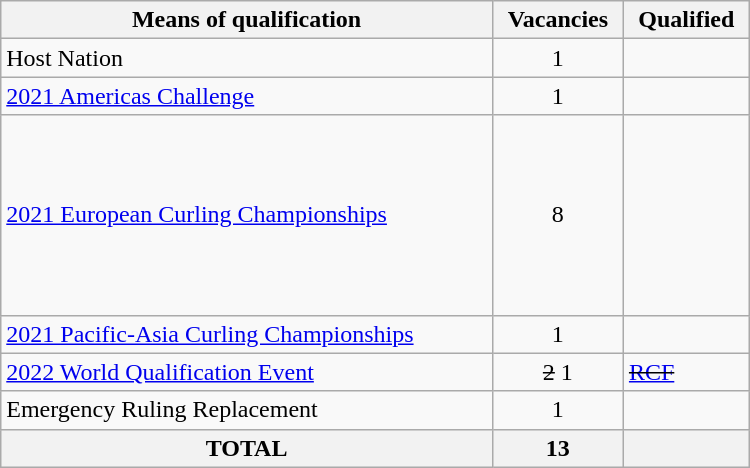<table class="wikitable" style="width:500px;">
<tr>
<th>Means of qualification</th>
<th>Vacancies</th>
<th>Qualified</th>
</tr>
<tr>
<td>Host Nation</td>
<td align=center>1</td>
<td></td>
</tr>
<tr>
<td><a href='#'>2021 Americas Challenge</a></td>
<td align=center>1</td>
<td></td>
</tr>
<tr>
<td><a href='#'>2021 European Curling Championships</a></td>
<td align=center>8</td>
<td> <br>  <br>  <br>  <br>  <br>  <br>  <br> </td>
</tr>
<tr>
<td><a href='#'>2021 Pacific-Asia Curling Championships</a></td>
<td align=center>1</td>
<td> <br></td>
</tr>
<tr>
<td><a href='#'>2022 World Qualification Event</a></td>
<td align=center><s>2</s> 1</td>
<td><s> <a href='#'>RCF</a></s> <br> </td>
</tr>
<tr>
<td>Emergency Ruling Replacement</td>
<td align=center>1</td>
<td></td>
</tr>
<tr>
<th>TOTAL</th>
<th>13</th>
<th></th>
</tr>
</table>
